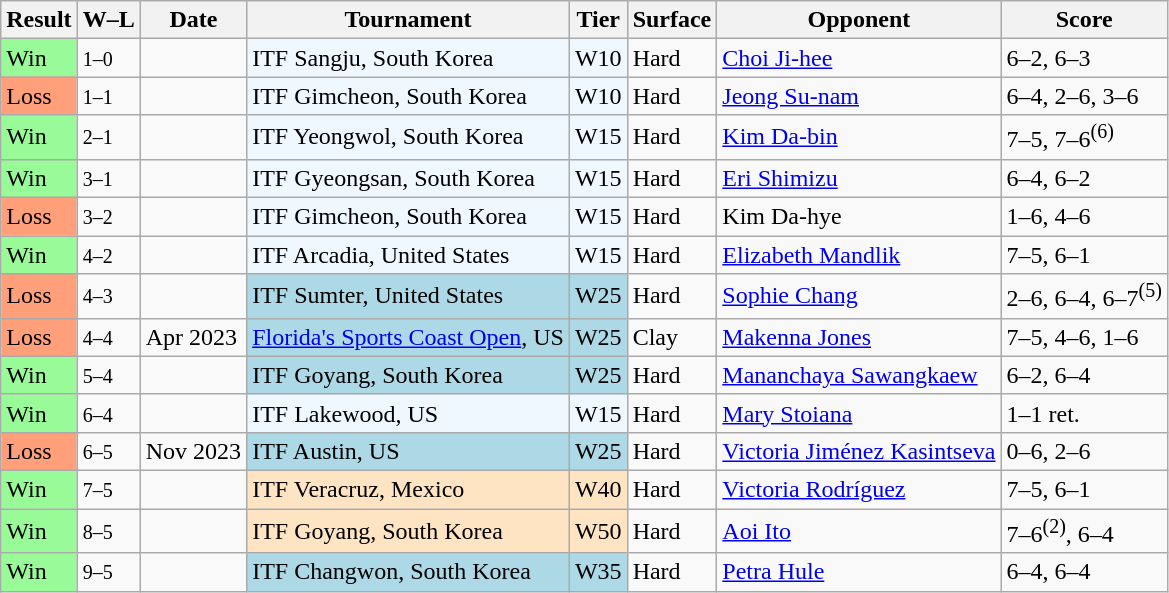<table class="sortable wikitable">
<tr>
<th>Result</th>
<th class="unsortable">W–L</th>
<th>Date</th>
<th>Tournament</th>
<th>Tier</th>
<th>Surface</th>
<th>Opponent</th>
<th class="unsortable">Score</th>
</tr>
<tr>
<td style="background:#98fb98;">Win</td>
<td><small>1–0</small></td>
<td></td>
<td style="background:#f0f8ff;">ITF Sangju, South Korea</td>
<td style="background:#f0f8ff;">W10</td>
<td>Hard</td>
<td> <a href='#'>Choi Ji-hee</a></td>
<td>6–2, 6–3</td>
</tr>
<tr>
<td style="background:#ffa07a">Loss</td>
<td><small>1–1</small></td>
<td></td>
<td style="background:#f0f8ff;">ITF Gimcheon, South Korea</td>
<td style="background:#f0f8ff;">W10</td>
<td>Hard</td>
<td> <a href='#'>Jeong Su-nam</a></td>
<td>6–4, 2–6, 3–6</td>
</tr>
<tr>
<td style="background:#98fb98;">Win</td>
<td><small>2–1</small></td>
<td></td>
<td style="background:#f0f8ff;">ITF Yeongwol, South Korea</td>
<td style="background:#f0f8ff;">W15</td>
<td>Hard</td>
<td> <a href='#'>Kim Da-bin</a></td>
<td>7–5, 7–6<sup>(6)</sup></td>
</tr>
<tr>
<td style="background:#98fb98;">Win</td>
<td><small>3–1</small></td>
<td></td>
<td style="background:#f0f8ff;">ITF Gyeongsan, South Korea</td>
<td style="background:#f0f8ff;">W15</td>
<td>Hard</td>
<td> <a href='#'>Eri Shimizu</a></td>
<td>6–4, 6–2</td>
</tr>
<tr>
<td style="background:#ffa07a">Loss</td>
<td><small>3–2</small></td>
<td></td>
<td style="background:#f0f8ff;">ITF Gimcheon, South Korea</td>
<td style="background:#f0f8ff;">W15</td>
<td>Hard</td>
<td> Kim Da-hye</td>
<td>1–6, 4–6</td>
</tr>
<tr>
<td style="background:#98fb98;">Win</td>
<td><small>4–2</small></td>
<td></td>
<td style="background:#f0f8ff;">ITF Arcadia, United States</td>
<td style="background:#f0f8ff;">W15</td>
<td>Hard</td>
<td> <a href='#'>Elizabeth Mandlik</a></td>
<td>7–5, 6–1</td>
</tr>
<tr>
<td style="background:#ffa07a">Loss</td>
<td><small>4–3</small></td>
<td></td>
<td style="background:lightblue;">ITF Sumter, United States</td>
<td style="background:lightblue;">W25</td>
<td>Hard</td>
<td> <a href='#'>Sophie Chang</a></td>
<td>2–6, 6–4, 6–7<sup>(5)</sup></td>
</tr>
<tr>
<td style="background:#ffa07a">Loss</td>
<td><small>4–4</small></td>
<td>Apr 2023</td>
<td style="background:lightblue;"><a href='#'>Florida's Sports Coast Open</a>, US</td>
<td style="background:lightblue;">W25</td>
<td>Clay</td>
<td> <a href='#'>Makenna Jones</a></td>
<td>7–5, 4–6, 1–6</td>
</tr>
<tr>
<td style="background:#98fb98;">Win</td>
<td><small>5–4</small></td>
<td></td>
<td style="background:lightblue;">ITF Goyang, South Korea</td>
<td style="background:lightblue;">W25</td>
<td>Hard</td>
<td> <a href='#'>Mananchaya Sawangkaew</a></td>
<td>6–2, 6–4</td>
</tr>
<tr>
<td style="background:#98fb98;">Win</td>
<td><small>6–4</small></td>
<td></td>
<td style="background:#f0f8ff;">ITF Lakewood, US</td>
<td style="background:#f0f8ff;">W15</td>
<td>Hard</td>
<td> <a href='#'>Mary Stoiana</a></td>
<td>1–1 ret.</td>
</tr>
<tr>
<td style="background:#ffa07a">Loss</td>
<td><small>6–5</small></td>
<td>Nov 2023</td>
<td style="background:lightblue;">ITF Austin, US</td>
<td style="background:lightblue;">W25</td>
<td>Hard</td>
<td> <a href='#'>Victoria Jiménez Kasintseva</a></td>
<td>0–6, 2–6</td>
</tr>
<tr>
<td style="background:#98fb98;">Win</td>
<td><small>7–5</small></td>
<td></td>
<td style=background:#ffe4c4>ITF Veracruz, Mexico</td>
<td style=background:#ffe4c4>W40</td>
<td>Hard</td>
<td> <a href='#'>Victoria Rodríguez</a></td>
<td>7–5, 6–1</td>
</tr>
<tr>
<td style="background:#98fb98;">Win</td>
<td><small>8–5</small></td>
<td></td>
<td style=background:#ffe4c4>ITF Goyang, South Korea</td>
<td style=background:#ffe4c4>W50</td>
<td>Hard</td>
<td> <a href='#'>Aoi Ito</a></td>
<td>7–6<sup>(2)</sup>, 6–4</td>
</tr>
<tr>
<td style="background:#98fb98;">Win</td>
<td><small>9–5</small></td>
<td></td>
<td style="background:lightblue;">ITF Changwon, South Korea</td>
<td style="background:lightblue;">W35</td>
<td>Hard</td>
<td> <a href='#'>Petra Hule</a></td>
<td>6–4, 6–4</td>
</tr>
</table>
